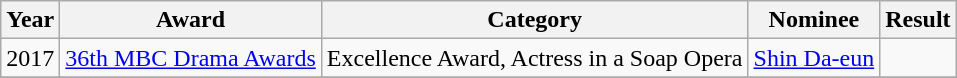<table class="wikitable sortable plainrowheaders" style="text-align:center;">
<tr>
<th>Year</th>
<th>Award</th>
<th>Category</th>
<th>Nominee</th>
<th>Result</th>
</tr>
<tr>
<td>2017</td>
<td><a href='#'>36th MBC Drama Awards</a></td>
<td>Excellence Award, Actress in a Soap Opera</td>
<td><a href='#'>Shin Da-eun</a></td>
<td></td>
</tr>
<tr>
</tr>
</table>
